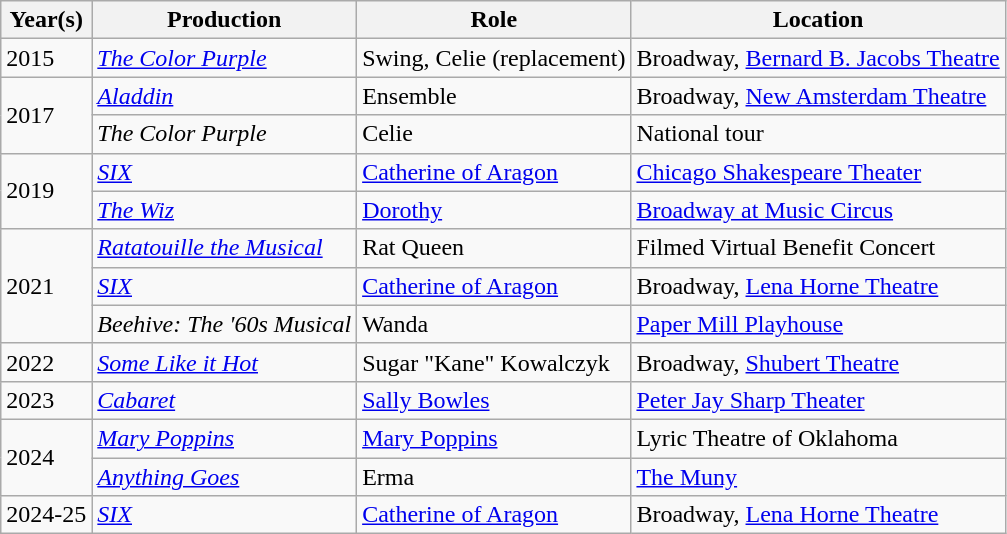<table class="wikitable">
<tr>
<th>Year(s)</th>
<th>Production</th>
<th>Role</th>
<th>Location</th>
</tr>
<tr>
<td>2015</td>
<td><em><a href='#'>The Color Purple</a></em></td>
<td>Swing, Celie (replacement)</td>
<td>Broadway, <a href='#'>Bernard B. Jacobs Theatre</a></td>
</tr>
<tr>
<td rowspan="2">2017</td>
<td><em><a href='#'>Aladdin</a></em></td>
<td>Ensemble</td>
<td>Broadway, <a href='#'>New Amsterdam Theatre</a></td>
</tr>
<tr>
<td><em>The Color Purple</em></td>
<td>Celie</td>
<td>National tour</td>
</tr>
<tr>
<td rowspan="2">2019</td>
<td><em><a href='#'>SIX</a></em></td>
<td><a href='#'>Catherine of Aragon</a></td>
<td><a href='#'>Chicago Shakespeare Theater</a></td>
</tr>
<tr>
<td><em><a href='#'>The Wiz</a></em></td>
<td><a href='#'>Dorothy</a></td>
<td><a href='#'>Broadway at Music Circus</a></td>
</tr>
<tr>
<td rowspan="3">2021</td>
<td><em><a href='#'>Ratatouille the Musical</a></em></td>
<td>Rat Queen</td>
<td>Filmed Virtual Benefit Concert</td>
</tr>
<tr>
<td><em><a href='#'>SIX</a></em></td>
<td><a href='#'>Catherine of Aragon</a></td>
<td>Broadway, <a href='#'>Lena Horne Theatre</a></td>
</tr>
<tr>
<td><em>Beehive: The '60s Musical</em></td>
<td>Wanda</td>
<td><a href='#'>Paper Mill Playhouse</a></td>
</tr>
<tr>
<td>2022</td>
<td><em><a href='#'>Some Like it Hot</a></em></td>
<td>Sugar "Kane" Kowalczyk</td>
<td>Broadway, <a href='#'>Shubert Theatre</a></td>
</tr>
<tr>
<td>2023</td>
<td><em><a href='#'>Cabaret</a></em></td>
<td><a href='#'>Sally Bowles</a></td>
<td><a href='#'>Peter Jay Sharp Theater</a></td>
</tr>
<tr>
<td rowspan=2>2024</td>
<td><a href='#'><em>Mary Poppins</em></a></td>
<td><a href='#'>Mary Poppins</a></td>
<td>Lyric Theatre of Oklahoma</td>
</tr>
<tr>
<td><em><a href='#'>Anything Goes</a></em></td>
<td>Erma</td>
<td><a href='#'>The Muny</a></td>
</tr>
<tr>
<td rowspan=2>2024-25</td>
<td><em><a href='#'>SIX</a></em></td>
<td><a href='#'>Catherine of Aragon</a></td>
<td>Broadway, <a href='#'>Lena Horne Theatre</a></td>
</tr>
</table>
